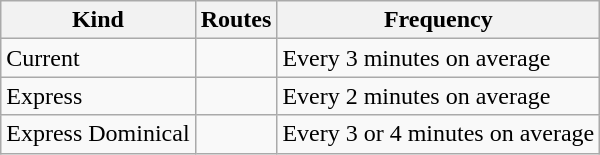<table class="wikitable">
<tr>
<th>Kind</th>
<th>Routes</th>
<th>Frequency</th>
</tr>
<tr>
<td>Current</td>
<td></td>
<td>Every 3 minutes on average</td>
</tr>
<tr>
<td>Express</td>
<td></td>
<td>Every 2 minutes on average</td>
</tr>
<tr>
<td>Express Dominical</td>
<td></td>
<td>Every 3 or 4 minutes on average</td>
</tr>
</table>
